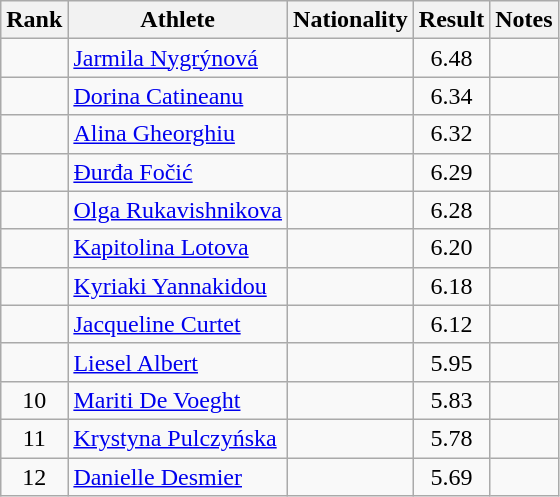<table class="wikitable sortable" style="text-align:center">
<tr>
<th>Rank</th>
<th>Athlete</th>
<th>Nationality</th>
<th>Result</th>
<th>Notes</th>
</tr>
<tr>
<td></td>
<td align=left><a href='#'>Jarmila Nygrýnová</a></td>
<td align=left></td>
<td>6.48</td>
<td></td>
</tr>
<tr>
<td></td>
<td align=left><a href='#'>Dorina Catineanu</a></td>
<td align=left></td>
<td>6.34</td>
<td></td>
</tr>
<tr>
<td></td>
<td align=left><a href='#'>Alina Gheorghiu</a></td>
<td align=left></td>
<td>6.32</td>
<td></td>
</tr>
<tr>
<td></td>
<td align=left><a href='#'>Đurđa Fočić</a></td>
<td align=left></td>
<td>6.29</td>
<td></td>
</tr>
<tr>
<td></td>
<td align=left><a href='#'>Olga Rukavishnikova</a></td>
<td align=left></td>
<td>6.28</td>
<td></td>
</tr>
<tr>
<td></td>
<td align=left><a href='#'>Kapitolina Lotova</a></td>
<td align=left></td>
<td>6.20</td>
<td></td>
</tr>
<tr>
<td></td>
<td align=left><a href='#'>Kyriaki Yannakidou</a></td>
<td align=left></td>
<td>6.18</td>
<td></td>
</tr>
<tr>
<td></td>
<td align=left><a href='#'>Jacqueline Curtet</a></td>
<td align=left></td>
<td>6.12</td>
<td></td>
</tr>
<tr>
<td></td>
<td align=left><a href='#'>Liesel Albert</a></td>
<td align=left></td>
<td>5.95</td>
<td></td>
</tr>
<tr>
<td>10</td>
<td align=left><a href='#'>Mariti De Voeght</a></td>
<td align=left></td>
<td>5.83</td>
<td></td>
</tr>
<tr>
<td>11</td>
<td align=left><a href='#'>Krystyna Pulczyńska</a></td>
<td align=left></td>
<td>5.78</td>
<td></td>
</tr>
<tr>
<td>12</td>
<td align=left><a href='#'>Danielle Desmier</a></td>
<td align=left></td>
<td>5.69</td>
<td></td>
</tr>
</table>
